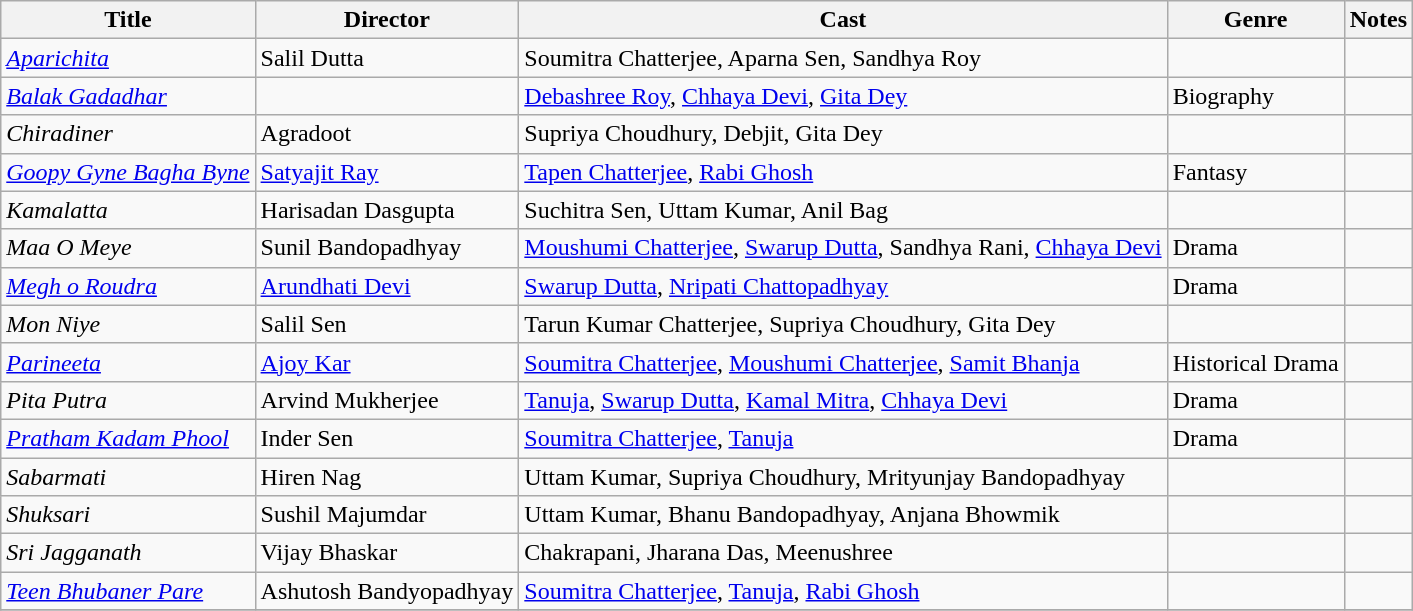<table class="wikitable sortable" border="0">
<tr>
<th>Title</th>
<th>Director</th>
<th>Cast</th>
<th>Genre</th>
<th>Notes</th>
</tr>
<tr>
<td><em><a href='#'>Aparichita</a></em></td>
<td>Salil Dutta</td>
<td>Soumitra Chatterjee, Aparna Sen, Sandhya Roy</td>
<td></td>
<td></td>
</tr>
<tr>
<td><em><a href='#'>Balak Gadadhar</a></em></td>
<td></td>
<td><a href='#'>Debashree Roy</a>, <a href='#'>Chhaya Devi</a>, <a href='#'>Gita Dey</a></td>
<td>Biography</td>
<td></td>
</tr>
<tr>
<td><em>Chiradiner</em></td>
<td>Agradoot</td>
<td>Supriya Choudhury, Debjit, Gita Dey</td>
<td></td>
<td></td>
</tr>
<tr>
<td><em><a href='#'>Goopy Gyne Bagha Byne</a></em></td>
<td><a href='#'>Satyajit Ray</a></td>
<td><a href='#'>Tapen Chatterjee</a>, <a href='#'>Rabi Ghosh</a></td>
<td>Fantasy</td>
<td></td>
</tr>
<tr>
<td><em>Kamalatta</em></td>
<td>Harisadan Dasgupta</td>
<td>Suchitra Sen, Uttam Kumar, Anil Bag</td>
<td></td>
<td></td>
</tr>
<tr>
<td><em>Maa O Meye</em></td>
<td>Sunil Bandopadhyay</td>
<td><a href='#'>Moushumi Chatterjee</a>, <a href='#'>Swarup Dutta</a>, Sandhya Rani, <a href='#'>Chhaya Devi</a></td>
<td>Drama</td>
<td></td>
</tr>
<tr>
<td><em><a href='#'>Megh o Roudra</a></em></td>
<td><a href='#'>Arundhati Devi</a></td>
<td><a href='#'>Swarup Dutta</a>, <a href='#'>Nripati Chattopadhyay</a></td>
<td>Drama</td>
<td></td>
</tr>
<tr>
<td><em>Mon Niye</em></td>
<td>Salil Sen</td>
<td>Tarun Kumar Chatterjee, Supriya Choudhury, Gita Dey</td>
<td></td>
<td></td>
</tr>
<tr>
<td><em><a href='#'>Parineeta</a></em></td>
<td><a href='#'>Ajoy Kar</a></td>
<td><a href='#'>Soumitra Chatterjee</a>, <a href='#'>Moushumi Chatterjee</a>, <a href='#'>Samit Bhanja</a></td>
<td>Historical Drama</td>
<td></td>
</tr>
<tr>
<td><em>Pita Putra</em></td>
<td>Arvind Mukherjee</td>
<td><a href='#'>Tanuja</a>, <a href='#'>Swarup Dutta</a>, <a href='#'>Kamal Mitra</a>, <a href='#'>Chhaya Devi</a></td>
<td>Drama</td>
<td></td>
</tr>
<tr>
<td><em><a href='#'>Pratham Kadam Phool</a></em></td>
<td>Inder Sen</td>
<td><a href='#'>Soumitra Chatterjee</a>, <a href='#'>Tanuja</a></td>
<td>Drama</td>
<td></td>
</tr>
<tr>
<td><em>Sabarmati</em></td>
<td>Hiren Nag</td>
<td>Uttam Kumar, Supriya Choudhury, Mrityunjay Bandopadhyay</td>
<td></td>
<td></td>
</tr>
<tr>
<td><em>Shuksari</em></td>
<td>Sushil Majumdar</td>
<td>Uttam Kumar, Bhanu Bandopadhyay, Anjana Bhowmik</td>
<td></td>
<td></td>
</tr>
<tr>
<td><em>Sri Jagganath</em></td>
<td>Vijay Bhaskar</td>
<td>Chakrapani, Jharana Das, Meenushree</td>
<td></td>
<td></td>
</tr>
<tr>
<td><em><a href='#'>Teen Bhubaner Pare</a></em></td>
<td>Ashutosh Bandyopadhyay</td>
<td><a href='#'>Soumitra Chatterjee</a>, <a href='#'>Tanuja</a>, <a href='#'>Rabi Ghosh</a></td>
<td></td>
<td></td>
</tr>
<tr>
</tr>
</table>
